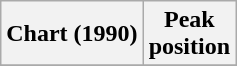<table class="wikitable plainrowheaders">
<tr>
<th scope="col">Chart (1990)</th>
<th scope="col">Peak<br>position</th>
</tr>
<tr>
</tr>
</table>
